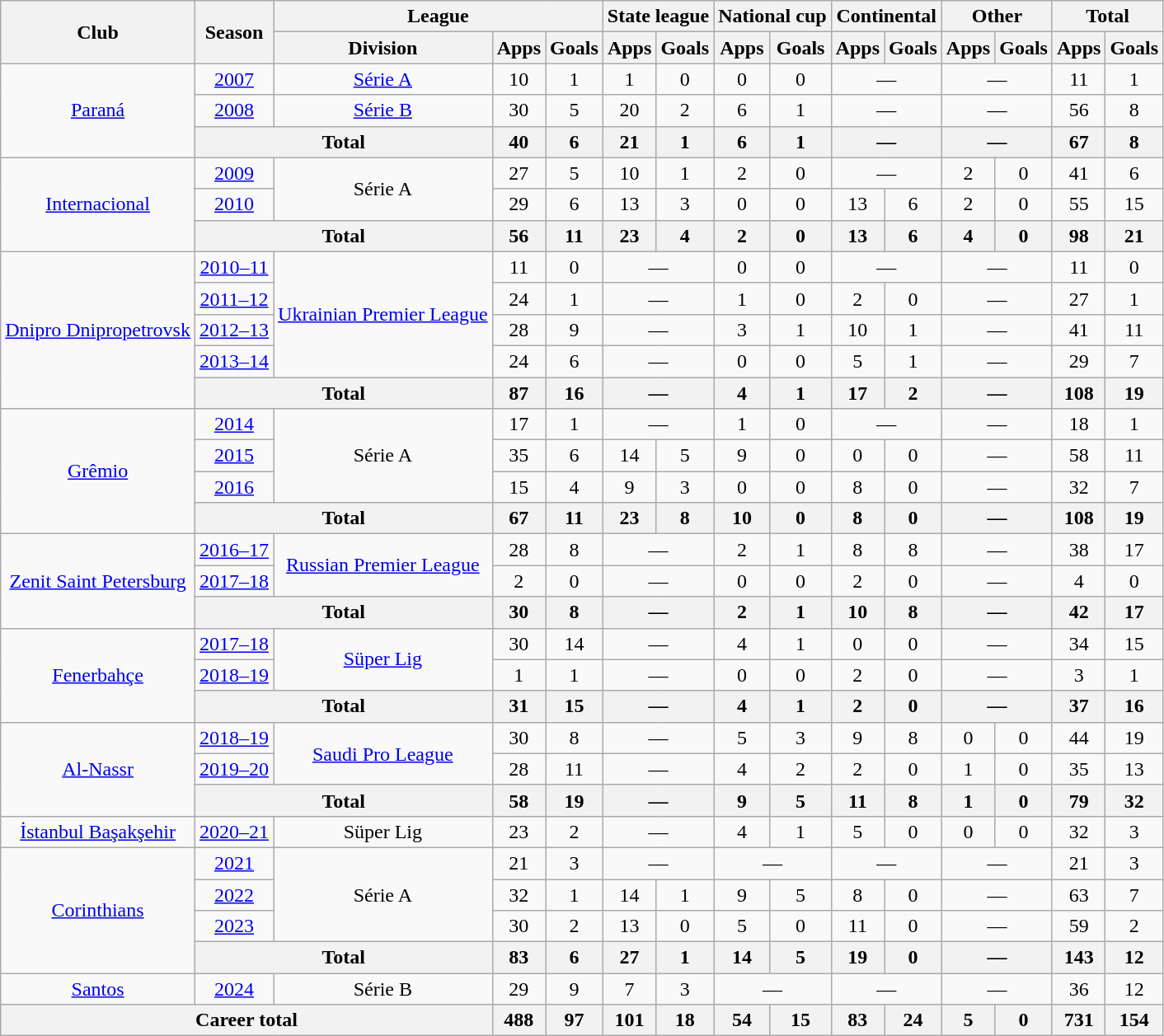<table class="wikitable" style="text-align:center">
<tr>
<th rowspan="2">Club</th>
<th rowspan="2">Season</th>
<th colspan="3">League</th>
<th colspan="2">State league</th>
<th colspan="2">National cup</th>
<th colspan="2">Continental</th>
<th colspan="2">Other</th>
<th colspan="2">Total</th>
</tr>
<tr>
<th>Division</th>
<th>Apps</th>
<th>Goals</th>
<th>Apps</th>
<th>Goals</th>
<th>Apps</th>
<th>Goals</th>
<th>Apps</th>
<th>Goals</th>
<th>Apps</th>
<th>Goals</th>
<th>Apps</th>
<th>Goals</th>
</tr>
<tr>
<td rowspan="3"><a href='#'>Paraná</a></td>
<td><a href='#'>2007</a></td>
<td><a href='#'>Série A</a></td>
<td>10</td>
<td>1</td>
<td>1</td>
<td>0</td>
<td>0</td>
<td>0</td>
<td colspan="2">—</td>
<td colspan="2">—</td>
<td>11</td>
<td>1</td>
</tr>
<tr>
<td><a href='#'>2008</a></td>
<td><a href='#'>Série B</a></td>
<td>30</td>
<td>5</td>
<td>20</td>
<td>2</td>
<td>6</td>
<td>1</td>
<td colspan="2">—</td>
<td colspan="2">—</td>
<td>56</td>
<td>8</td>
</tr>
<tr>
<th colspan="2">Total</th>
<th>40</th>
<th>6</th>
<th>21</th>
<th>1</th>
<th>6</th>
<th>1</th>
<th colspan="2">—</th>
<th colspan="2">—</th>
<th>67</th>
<th>8</th>
</tr>
<tr>
<td rowspan="3"><a href='#'>Internacional</a></td>
<td><a href='#'>2009</a></td>
<td rowspan="2">Série A</td>
<td>27</td>
<td>5</td>
<td>10</td>
<td>1</td>
<td>2</td>
<td>0</td>
<td colspan="2">—</td>
<td>2</td>
<td>0</td>
<td>41</td>
<td>6</td>
</tr>
<tr>
<td><a href='#'>2010</a></td>
<td>29</td>
<td>6</td>
<td>13</td>
<td>3</td>
<td>0</td>
<td>0</td>
<td>13</td>
<td>6</td>
<td>2</td>
<td>0</td>
<td>55</td>
<td>15</td>
</tr>
<tr>
<th colspan="2">Total</th>
<th>56</th>
<th>11</th>
<th>23</th>
<th>4</th>
<th>2</th>
<th>0</th>
<th>13</th>
<th>6</th>
<th>4</th>
<th>0</th>
<th>98</th>
<th>21</th>
</tr>
<tr>
<td rowspan="5"><a href='#'>Dnipro Dnipropetrovsk</a></td>
<td><a href='#'>2010–11</a></td>
<td rowspan="4"><a href='#'>Ukrainian Premier League</a></td>
<td>11</td>
<td>0</td>
<td colspan="2">—</td>
<td>0</td>
<td>0</td>
<td colspan="2">—</td>
<td colspan="2">—</td>
<td>11</td>
<td>0</td>
</tr>
<tr>
<td><a href='#'>2011–12</a></td>
<td>24</td>
<td>1</td>
<td colspan="2">—</td>
<td>1</td>
<td>0</td>
<td>2</td>
<td>0</td>
<td colspan="2">—</td>
<td>27</td>
<td>1</td>
</tr>
<tr>
<td><a href='#'>2012–13</a></td>
<td>28</td>
<td>9</td>
<td colspan="2">—</td>
<td>3</td>
<td>1</td>
<td>10</td>
<td>1</td>
<td colspan="2">—</td>
<td>41</td>
<td>11</td>
</tr>
<tr>
<td><a href='#'>2013–14</a></td>
<td>24</td>
<td>6</td>
<td colspan="2">—</td>
<td>0</td>
<td>0</td>
<td>5</td>
<td>1</td>
<td colspan="2">—</td>
<td>29</td>
<td>7</td>
</tr>
<tr>
<th colspan="2">Total</th>
<th>87</th>
<th>16</th>
<th colspan="2">—</th>
<th>4</th>
<th>1</th>
<th>17</th>
<th>2</th>
<th colspan="2">—</th>
<th>108</th>
<th>19</th>
</tr>
<tr>
<td rowspan="4"><a href='#'>Grêmio</a></td>
<td><a href='#'>2014</a></td>
<td rowspan="3">Série A</td>
<td>17</td>
<td>1</td>
<td colspan="2">—</td>
<td>1</td>
<td>0</td>
<td colspan="2">—</td>
<td colspan="2">—</td>
<td>18</td>
<td>1</td>
</tr>
<tr>
<td><a href='#'>2015</a></td>
<td>35</td>
<td>6</td>
<td>14</td>
<td>5</td>
<td>9</td>
<td>0</td>
<td>0</td>
<td>0</td>
<td colspan="2">—</td>
<td>58</td>
<td>11</td>
</tr>
<tr>
<td><a href='#'>2016</a></td>
<td>15</td>
<td>4</td>
<td>9</td>
<td>3</td>
<td>0</td>
<td>0</td>
<td>8</td>
<td>0</td>
<td colspan="2">—</td>
<td>32</td>
<td>7</td>
</tr>
<tr>
<th colspan="2">Total</th>
<th>67</th>
<th>11</th>
<th>23</th>
<th>8</th>
<th>10</th>
<th>0</th>
<th>8</th>
<th>0</th>
<th colspan="2">—</th>
<th>108</th>
<th>19</th>
</tr>
<tr>
<td rowspan="3"><a href='#'>Zenit Saint Petersburg</a></td>
<td><a href='#'>2016–17</a></td>
<td rowspan="2"><a href='#'>Russian Premier League</a></td>
<td>28</td>
<td>8</td>
<td colspan="2">—</td>
<td>2</td>
<td>1</td>
<td>8</td>
<td>8</td>
<td colspan="2">—</td>
<td>38</td>
<td>17</td>
</tr>
<tr>
<td><a href='#'>2017–18</a></td>
<td>2</td>
<td>0</td>
<td colspan="2">—</td>
<td>0</td>
<td>0</td>
<td>2</td>
<td>0</td>
<td colspan="2">—</td>
<td>4</td>
<td>0</td>
</tr>
<tr>
<th colspan="2">Total</th>
<th>30</th>
<th>8</th>
<th colspan="2">—</th>
<th>2</th>
<th>1</th>
<th>10</th>
<th>8</th>
<th colspan="2">—</th>
<th>42</th>
<th>17</th>
</tr>
<tr>
<td rowspan="3"><a href='#'>Fenerbahçe</a></td>
<td><a href='#'>2017–18</a></td>
<td rowspan="2"><a href='#'>Süper Lig</a></td>
<td>30</td>
<td>14</td>
<td colspan="2">—</td>
<td>4</td>
<td>1</td>
<td>0</td>
<td>0</td>
<td colspan="2">—</td>
<td>34</td>
<td>15</td>
</tr>
<tr>
<td><a href='#'>2018–19</a></td>
<td>1</td>
<td>1</td>
<td colspan="2">—</td>
<td>0</td>
<td>0</td>
<td>2</td>
<td>0</td>
<td colspan="2">—</td>
<td>3</td>
<td>1</td>
</tr>
<tr>
<th colspan="2">Total</th>
<th>31</th>
<th>15</th>
<th colspan="2">—</th>
<th>4</th>
<th>1</th>
<th>2</th>
<th>0</th>
<th colspan="2">—</th>
<th>37</th>
<th>16</th>
</tr>
<tr>
<td rowspan="3"><a href='#'>Al-Nassr</a></td>
<td><a href='#'>2018–19</a></td>
<td rowspan="2"><a href='#'>Saudi Pro League</a></td>
<td>30</td>
<td>8</td>
<td colspan="2">—</td>
<td>5</td>
<td>3</td>
<td>9</td>
<td>8</td>
<td>0</td>
<td>0</td>
<td>44</td>
<td>19</td>
</tr>
<tr>
<td><a href='#'>2019–20</a></td>
<td>28</td>
<td>11</td>
<td colspan="2">—</td>
<td>4</td>
<td>2</td>
<td>2</td>
<td>0</td>
<td>1</td>
<td>0</td>
<td>35</td>
<td>13</td>
</tr>
<tr>
<th colspan="2">Total</th>
<th>58</th>
<th>19</th>
<th colspan="2">—</th>
<th>9</th>
<th>5</th>
<th>11</th>
<th>8</th>
<th>1</th>
<th>0</th>
<th>79</th>
<th>32</th>
</tr>
<tr>
<td><a href='#'>İstanbul Başakşehir</a></td>
<td><a href='#'>2020–21</a></td>
<td>Süper Lig</td>
<td>23</td>
<td>2</td>
<td colspan="2">—</td>
<td>4</td>
<td>1</td>
<td>5</td>
<td>0</td>
<td>0</td>
<td>0</td>
<td>32</td>
<td>3</td>
</tr>
<tr>
<td rowspan="4"><a href='#'>Corinthians</a></td>
<td><a href='#'>2021</a></td>
<td rowspan="3">Série A</td>
<td>21</td>
<td>3</td>
<td colspan="2">—</td>
<td colspan="2">—</td>
<td colspan="2">—</td>
<td colspan="2">—</td>
<td>21</td>
<td>3</td>
</tr>
<tr>
<td><a href='#'>2022</a></td>
<td>32</td>
<td>1</td>
<td>14</td>
<td>1</td>
<td>9</td>
<td>5</td>
<td>8</td>
<td>0</td>
<td colspan="2">—</td>
<td>63</td>
<td>7</td>
</tr>
<tr>
<td><a href='#'>2023</a></td>
<td>30</td>
<td>2</td>
<td>13</td>
<td>0</td>
<td>5</td>
<td>0</td>
<td>11</td>
<td>0</td>
<td colspan="2">—</td>
<td>59</td>
<td>2</td>
</tr>
<tr>
<th colspan="2">Total</th>
<th>83</th>
<th>6</th>
<th>27</th>
<th>1</th>
<th>14</th>
<th>5</th>
<th>19</th>
<th>0</th>
<th colspan="2">—</th>
<th>143</th>
<th>12</th>
</tr>
<tr>
<td><a href='#'>Santos</a></td>
<td><a href='#'>2024</a></td>
<td>Série B</td>
<td>29</td>
<td>9</td>
<td>7</td>
<td>3</td>
<td colspan="2">—</td>
<td colspan="2">—</td>
<td colspan="2">—</td>
<td>36</td>
<td>12</td>
</tr>
<tr>
<th colspan="3">Career total</th>
<th>488</th>
<th>97</th>
<th>101</th>
<th>18</th>
<th>54</th>
<th>15</th>
<th>83</th>
<th>24</th>
<th>5</th>
<th>0</th>
<th>731</th>
<th>154</th>
</tr>
</table>
